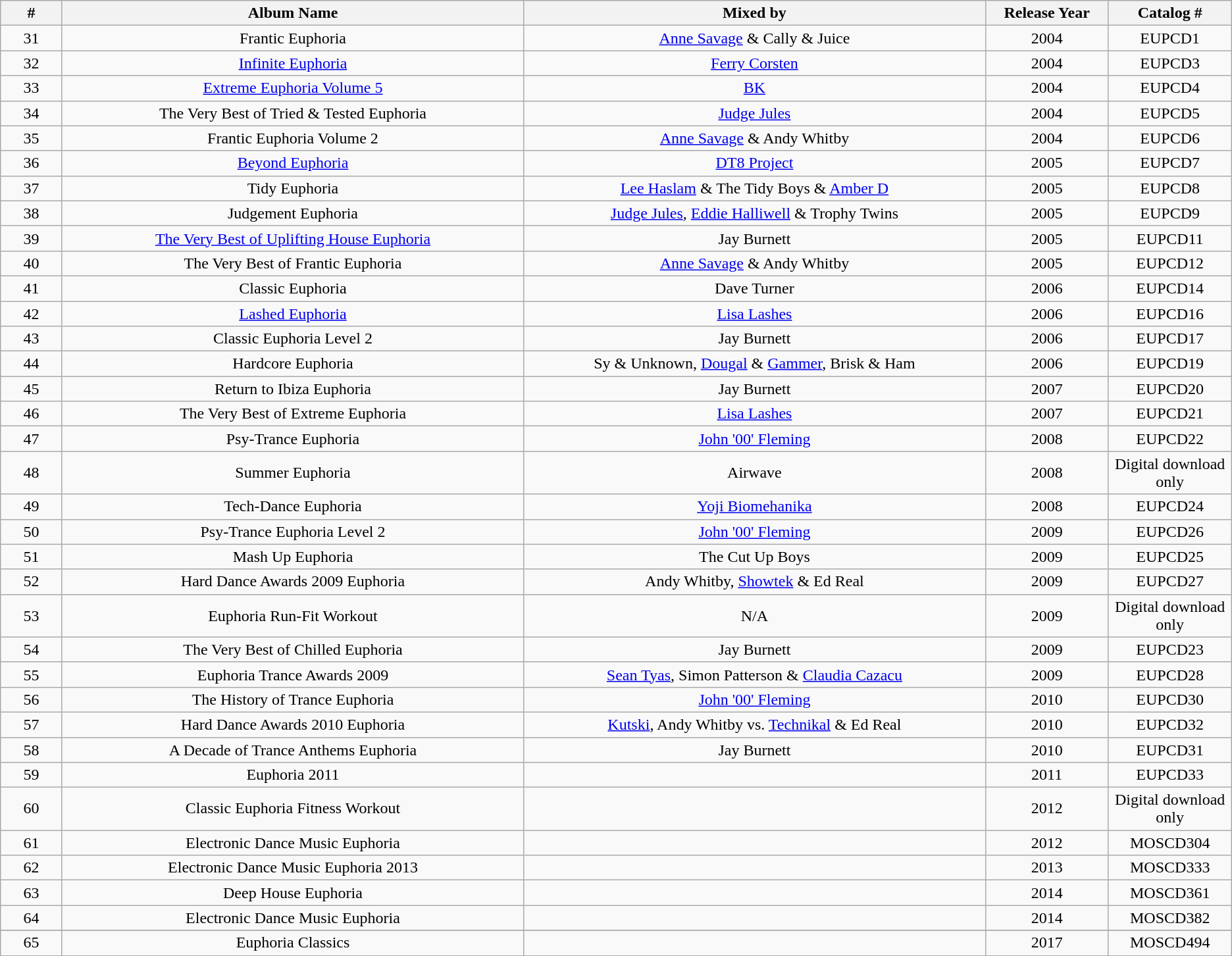<table class="wikitable sortable" style="text-align: center; width: auto; table-layout: fixed;">
<tr>
<th width="5%">#</th>
<th width="37.5%">Album Name</th>
<th width="37.5%">Mixed by</th>
<th width="10%">Release Year</th>
<th width="10%">Catalog #</th>
</tr>
<tr>
<td>31</td>
<td>Frantic Euphoria</td>
<td><a href='#'>Anne Savage</a> & Cally & Juice</td>
<td>2004</td>
<td>EUPCD1</td>
</tr>
<tr>
<td>32</td>
<td><a href='#'>Infinite Euphoria</a></td>
<td><a href='#'>Ferry Corsten</a></td>
<td>2004</td>
<td>EUPCD3</td>
</tr>
<tr>
<td>33</td>
<td><a href='#'>Extreme Euphoria Volume 5</a></td>
<td><a href='#'>BK</a></td>
<td>2004</td>
<td>EUPCD4</td>
</tr>
<tr>
<td>34</td>
<td>The Very Best of Tried & Tested Euphoria</td>
<td><a href='#'>Judge Jules</a></td>
<td>2004</td>
<td>EUPCD5</td>
</tr>
<tr>
<td>35</td>
<td>Frantic Euphoria Volume 2</td>
<td><a href='#'>Anne Savage</a> & Andy Whitby</td>
<td>2004</td>
<td>EUPCD6</td>
</tr>
<tr>
<td>36</td>
<td><a href='#'>Beyond Euphoria</a></td>
<td><a href='#'>DT8 Project</a></td>
<td>2005</td>
<td>EUPCD7</td>
</tr>
<tr>
<td>37</td>
<td>Tidy Euphoria</td>
<td><a href='#'>Lee Haslam</a> & The Tidy Boys & <a href='#'>Amber D</a></td>
<td>2005</td>
<td>EUPCD8</td>
</tr>
<tr>
<td>38</td>
<td>Judgement Euphoria</td>
<td><a href='#'>Judge Jules</a>, <a href='#'>Eddie Halliwell</a> & Trophy Twins</td>
<td>2005</td>
<td>EUPCD9</td>
</tr>
<tr>
<td>39</td>
<td><a href='#'>The Very Best of Uplifting House Euphoria</a></td>
<td>Jay Burnett</td>
<td>2005</td>
<td>EUPCD11</td>
</tr>
<tr>
<td>40</td>
<td>The Very Best of Frantic Euphoria</td>
<td><a href='#'>Anne Savage</a> & Andy Whitby</td>
<td>2005</td>
<td>EUPCD12</td>
</tr>
<tr>
<td>41</td>
<td>Classic Euphoria</td>
<td>Dave Turner</td>
<td>2006</td>
<td>EUPCD14</td>
</tr>
<tr>
<td>42</td>
<td><a href='#'>Lashed Euphoria</a></td>
<td><a href='#'>Lisa Lashes</a></td>
<td>2006</td>
<td>EUPCD16</td>
</tr>
<tr>
<td>43</td>
<td>Classic Euphoria Level 2</td>
<td>Jay Burnett</td>
<td>2006</td>
<td>EUPCD17</td>
</tr>
<tr>
<td>44</td>
<td>Hardcore Euphoria</td>
<td>Sy & Unknown, <a href='#'>Dougal</a> & <a href='#'>Gammer</a>, Brisk & Ham</td>
<td>2006</td>
<td>EUPCD19</td>
</tr>
<tr>
<td>45</td>
<td>Return to Ibiza Euphoria</td>
<td>Jay Burnett</td>
<td>2007</td>
<td>EUPCD20</td>
</tr>
<tr>
<td>46</td>
<td>The Very Best of Extreme Euphoria</td>
<td><a href='#'>Lisa Lashes</a></td>
<td>2007</td>
<td>EUPCD21</td>
</tr>
<tr>
<td>47</td>
<td>Psy-Trance Euphoria</td>
<td><a href='#'>John '00' Fleming</a></td>
<td>2008</td>
<td>EUPCD22</td>
</tr>
<tr>
<td>48</td>
<td>Summer Euphoria</td>
<td>Airwave</td>
<td>2008</td>
<td>Digital download only</td>
</tr>
<tr>
<td>49</td>
<td>Tech-Dance Euphoria</td>
<td><a href='#'>Yoji Biomehanika</a></td>
<td>2008</td>
<td>EUPCD24</td>
</tr>
<tr>
<td>50</td>
<td>Psy-Trance Euphoria Level 2</td>
<td><a href='#'>John '00' Fleming</a></td>
<td>2009</td>
<td>EUPCD26</td>
</tr>
<tr>
<td>51</td>
<td>Mash Up Euphoria</td>
<td>The Cut Up Boys</td>
<td>2009</td>
<td>EUPCD25</td>
</tr>
<tr>
<td>52</td>
<td>Hard Dance Awards 2009 Euphoria</td>
<td>Andy Whitby, <a href='#'>Showtek</a> & Ed Real</td>
<td>2009</td>
<td>EUPCD27</td>
</tr>
<tr>
<td>53</td>
<td>Euphoria Run-Fit Workout</td>
<td>N/A</td>
<td>2009</td>
<td>Digital download only</td>
</tr>
<tr>
<td>54</td>
<td>The Very Best of Chilled Euphoria</td>
<td>Jay Burnett</td>
<td>2009</td>
<td>EUPCD23</td>
</tr>
<tr>
<td>55</td>
<td>Euphoria Trance Awards 2009</td>
<td><a href='#'>Sean Tyas</a>, Simon Patterson & <a href='#'>Claudia Cazacu</a></td>
<td>2009</td>
<td>EUPCD28</td>
</tr>
<tr>
<td>56</td>
<td>The History of Trance Euphoria</td>
<td><a href='#'>John '00' Fleming</a></td>
<td>2010</td>
<td>EUPCD30</td>
</tr>
<tr>
<td>57</td>
<td>Hard Dance Awards 2010 Euphoria</td>
<td><a href='#'>Kutski</a>, Andy Whitby vs. <a href='#'>Technikal</a> & Ed Real</td>
<td>2010</td>
<td>EUPCD32</td>
</tr>
<tr>
<td>58</td>
<td>A Decade of Trance Anthems Euphoria</td>
<td>Jay Burnett</td>
<td>2010</td>
<td>EUPCD31</td>
</tr>
<tr>
<td>59</td>
<td>Euphoria 2011</td>
<td></td>
<td>2011</td>
<td>EUPCD33</td>
</tr>
<tr>
<td>60</td>
<td>Classic Euphoria Fitness Workout</td>
<td></td>
<td>2012</td>
<td>Digital download only</td>
</tr>
<tr>
<td>61</td>
<td>Electronic Dance Music Euphoria</td>
<td></td>
<td>2012</td>
<td>MOSCD304</td>
</tr>
<tr>
<td>62</td>
<td>Electronic Dance Music Euphoria 2013</td>
<td></td>
<td>2013</td>
<td>MOSCD333</td>
</tr>
<tr>
<td>63</td>
<td>Deep House Euphoria</td>
<td></td>
<td>2014</td>
<td>MOSCD361</td>
</tr>
<tr>
<td>64</td>
<td>Electronic Dance Music Euphoria</td>
<td></td>
<td>2014</td>
<td>MOSCD382</td>
</tr>
<tr>
</tr>
<tr class="sortbottom">
<td>65</td>
<td>Euphoria Classics</td>
<td></td>
<td>2017</td>
<td>MOSCD494</td>
</tr>
<tr>
</tr>
</table>
